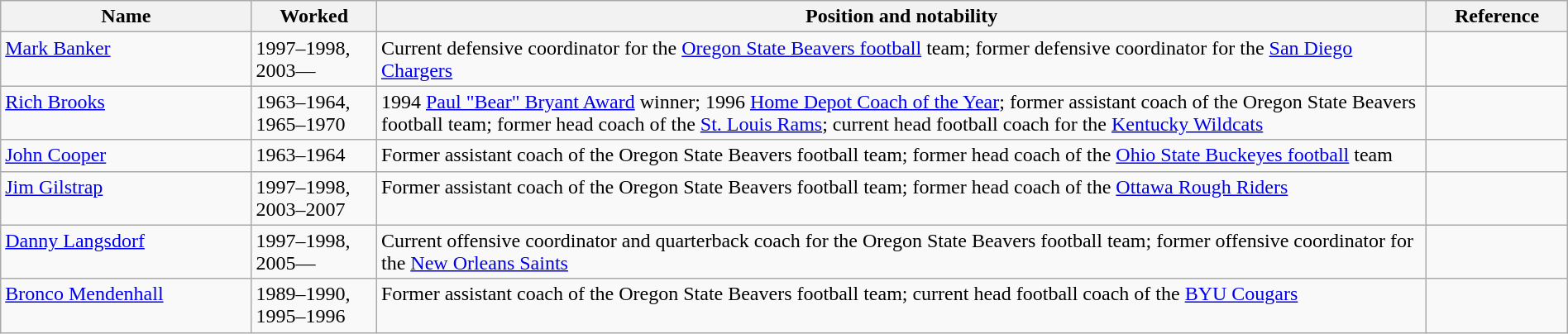<table class="wikitable sortable" style="width:100%">
<tr>
<th width="*">Name</th>
<th width="8%">Worked</th>
<th width="67%">Position and notability</th>
<th width="9%" class="unsortable">Reference</th>
</tr>
<tr valign="top">
<td><a href='#'>Mark Banker</a></td>
<td>1997–1998, 2003—</td>
<td>Current defensive coordinator for the <a href='#'>Oregon State Beavers football</a> team; former defensive coordinator for the <a href='#'>San Diego Chargers</a></td>
<td></td>
</tr>
<tr valign="top">
<td><a href='#'>Rich Brooks</a></td>
<td>1963–1964, 1965–1970</td>
<td>1994 <a href='#'>Paul "Bear" Bryant Award</a> winner; 1996 <a href='#'>Home Depot Coach of the Year</a>; former assistant coach of the Oregon State Beavers football team; former head coach of the <a href='#'>St. Louis Rams</a>; current head football coach for the <a href='#'>Kentucky Wildcats</a></td>
<td></td>
</tr>
<tr valign="top">
<td><a href='#'>John Cooper</a></td>
<td>1963–1964</td>
<td>Former assistant coach of the Oregon State Beavers football team; former head coach of the <a href='#'>Ohio State Buckeyes football</a> team</td>
<td></td>
</tr>
<tr valign="top">
<td><a href='#'>Jim Gilstrap</a></td>
<td>1997–1998, 2003–2007</td>
<td>Former assistant coach of the Oregon State Beavers football team; former head coach of the <a href='#'>Ottawa Rough Riders</a></td>
<td></td>
</tr>
<tr valign="top">
<td><a href='#'>Danny Langsdorf</a></td>
<td>1997–1998, 2005—</td>
<td>Current offensive coordinator and quarterback coach for the Oregon State Beavers football team; former offensive coordinator for the <a href='#'>New Orleans Saints</a></td>
<td></td>
</tr>
<tr valign="top">
<td><a href='#'>Bronco Mendenhall</a></td>
<td>1989–1990, 1995–1996</td>
<td>Former assistant coach of the Oregon State Beavers football team; current head football coach of the <a href='#'>BYU Cougars</a></td>
<td></td>
</tr>
</table>
